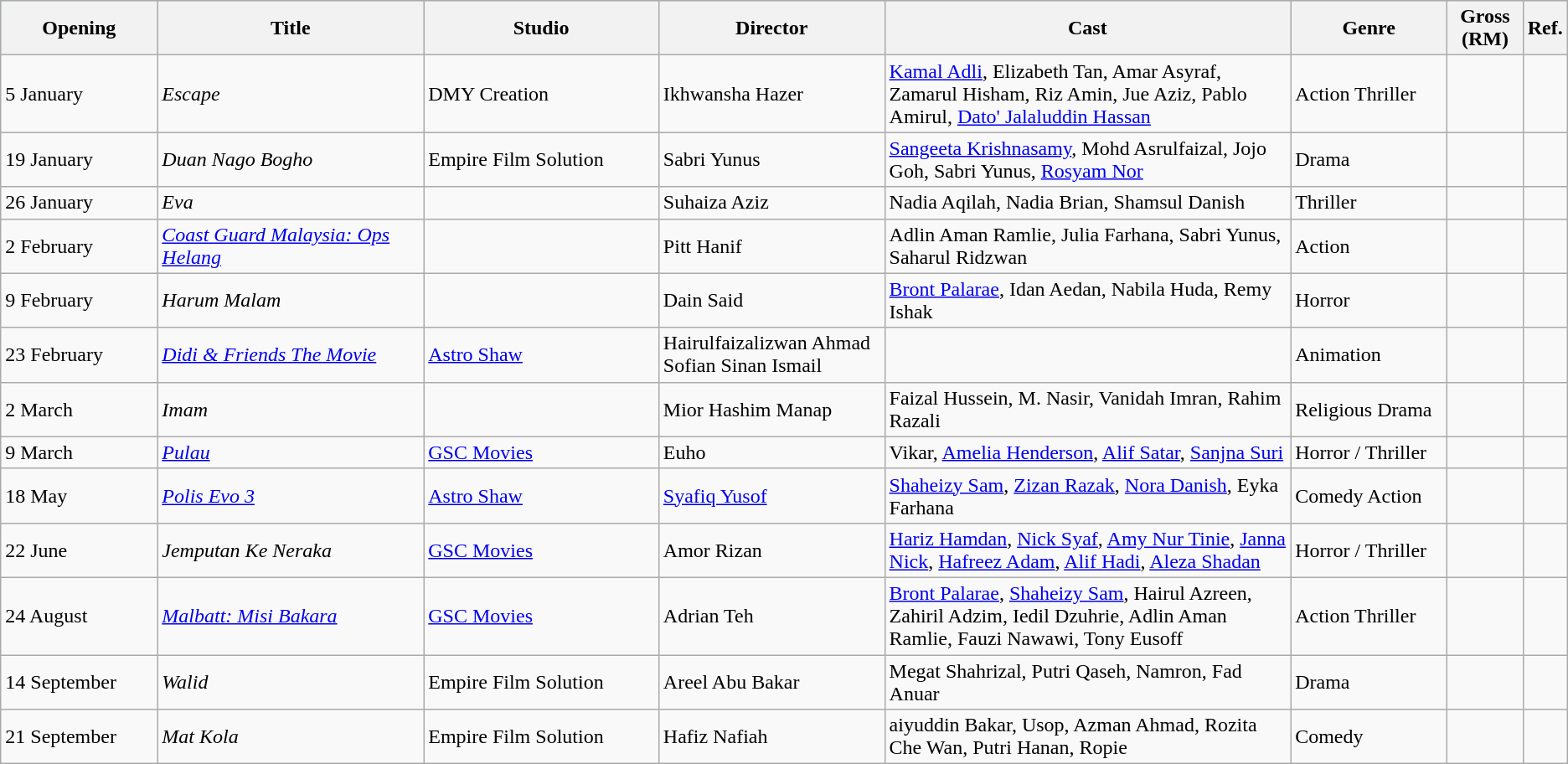<table class="wikitable">
<tr style="background:#b0e0e6; text-align:center;">
<th style="width:10%;">Opening</th>
<th style="width:17%;">Title</th>
<th style="width:15%;">Studio</th>
<th>Director</th>
<th>Cast</th>
<th style="width:10%;">Genre</th>
<th>Gross (RM)</th>
<th>Ref.</th>
</tr>
<tr>
<td>5 January</td>
<td><em>Escape</em></td>
<td>DMY Creation</td>
<td>Ikhwansha Hazer</td>
<td><a href='#'>Kamal Adli</a>, Elizabeth Tan, Amar Asyraf, Zamarul Hisham, Riz Amin, Jue Aziz, Pablo Amirul, <a href='#'>Dato' Jalaluddin Hassan</a></td>
<td>Action Thriller</td>
<td></td>
</tr>
<tr>
<td>19 January</td>
<td><em>Duan Nago Bogho</em></td>
<td>Empire Film Solution</td>
<td>Sabri Yunus</td>
<td><a href='#'>Sangeeta Krishnasamy</a>, Mohd Asrulfaizal, Jojo Goh, Sabri Yunus, <a href='#'>Rosyam Nor</a></td>
<td>Drama</td>
<td></td>
<td></td>
</tr>
<tr>
<td>26 January</td>
<td><em>Eva</em></td>
<td></td>
<td>Suhaiza Aziz</td>
<td>Nadia Aqilah, Nadia Brian, Shamsul Danish</td>
<td>Thriller</td>
<td></td>
<td></td>
</tr>
<tr>
<td>2 February</td>
<td><em><a href='#'>Coast Guard Malaysia: Ops Helang</a></em></td>
<td></td>
<td>Pitt Hanif</td>
<td>Adlin Aman Ramlie, Julia Farhana, Sabri Yunus, Saharul Ridzwan</td>
<td>Action</td>
<td></td>
<td></td>
</tr>
<tr>
<td>9 February</td>
<td><em>Harum Malam</em></td>
<td></td>
<td>Dain Said</td>
<td><a href='#'>Bront Palarae</a>, Idan Aedan, Nabila Huda, Remy Ishak</td>
<td>Horror</td>
<td></td>
<td></td>
</tr>
<tr>
<td>23 February</td>
<td><em><a href='#'>Didi & Friends The Movie</a></em></td>
<td><a href='#'>Astro Shaw</a></td>
<td>Hairulfaizalizwan Ahmad Sofian Sinan Ismail</td>
<td></td>
<td>Animation</td>
<td></td>
<td></td>
</tr>
<tr>
<td>2 March</td>
<td><em>Imam</em></td>
<td></td>
<td>Mior Hashim Manap</td>
<td>Faizal Hussein, M. Nasir, Vanidah Imran, Rahim Razali</td>
<td>Religious Drama</td>
<td></td>
<td></td>
</tr>
<tr>
<td>9 March</td>
<td><em><a href='#'>Pulau</a></em></td>
<td><a href='#'>GSC Movies</a></td>
<td>Euho</td>
<td>Vikar, <a href='#'>Amelia Henderson</a>, <a href='#'>Alif Satar</a>, <a href='#'>Sanjna Suri</a></td>
<td>Horror / Thriller</td>
<td></td>
<td></td>
</tr>
<tr>
<td>18 May</td>
<td><em><a href='#'>Polis Evo 3</a></em></td>
<td><a href='#'>Astro Shaw</a></td>
<td><a href='#'>Syafiq Yusof</a></td>
<td><a href='#'>Shaheizy Sam</a>, <a href='#'>Zizan Razak</a>, <a href='#'>Nora Danish</a>, Eyka Farhana</td>
<td>Comedy Action</td>
<td></td>
<td></td>
</tr>
<tr>
<td>22 June</td>
<td><em>Jemputan Ke Neraka</em></td>
<td><a href='#'>GSC Movies</a></td>
<td>Amor Rizan</td>
<td><a href='#'>Hariz Hamdan</a>, <a href='#'>Nick Syaf</a>, <a href='#'>Amy Nur Tinie</a>, <a href='#'>Janna Nick</a>, <a href='#'>Hafreez Adam</a>, <a href='#'>Alif Hadi</a>, <a href='#'>Aleza Shadan</a></td>
<td>Horror / Thriller</td>
<td></td>
<td></td>
</tr>
<tr>
<td>24 August</td>
<td><em><a href='#'>Malbatt: Misi Bakara</a></em></td>
<td><a href='#'>GSC Movies</a></td>
<td>Adrian Teh</td>
<td><a href='#'>Bront Palarae</a>, <a href='#'>Shaheizy Sam</a>, Hairul Azreen, Zahiril Adzim, Iedil Dzuhrie, Adlin Aman Ramlie, Fauzi Nawawi, Tony Eusoff</td>
<td>Action Thriller</td>
<td></td>
<td></td>
</tr>
<tr>
<td>14 September</td>
<td><em>Walid</em></td>
<td>Empire Film Solution</td>
<td>Areel Abu Bakar</td>
<td>Megat Shahrizal, Putri Qaseh, Namron, Fad Anuar</td>
<td>Drama</td>
<td></td>
<td></td>
</tr>
<tr>
<td>21 September</td>
<td><em>Mat Kola</em></td>
<td>Empire Film Solution</td>
<td>Hafiz Nafiah</td>
<td>aiyuddin Bakar, Usop, Azman Ahmad, Rozita Che Wan, Putri Hanan, Ropie</td>
<td>Comedy</td>
<td></td>
<td></td>
</tr>
</table>
